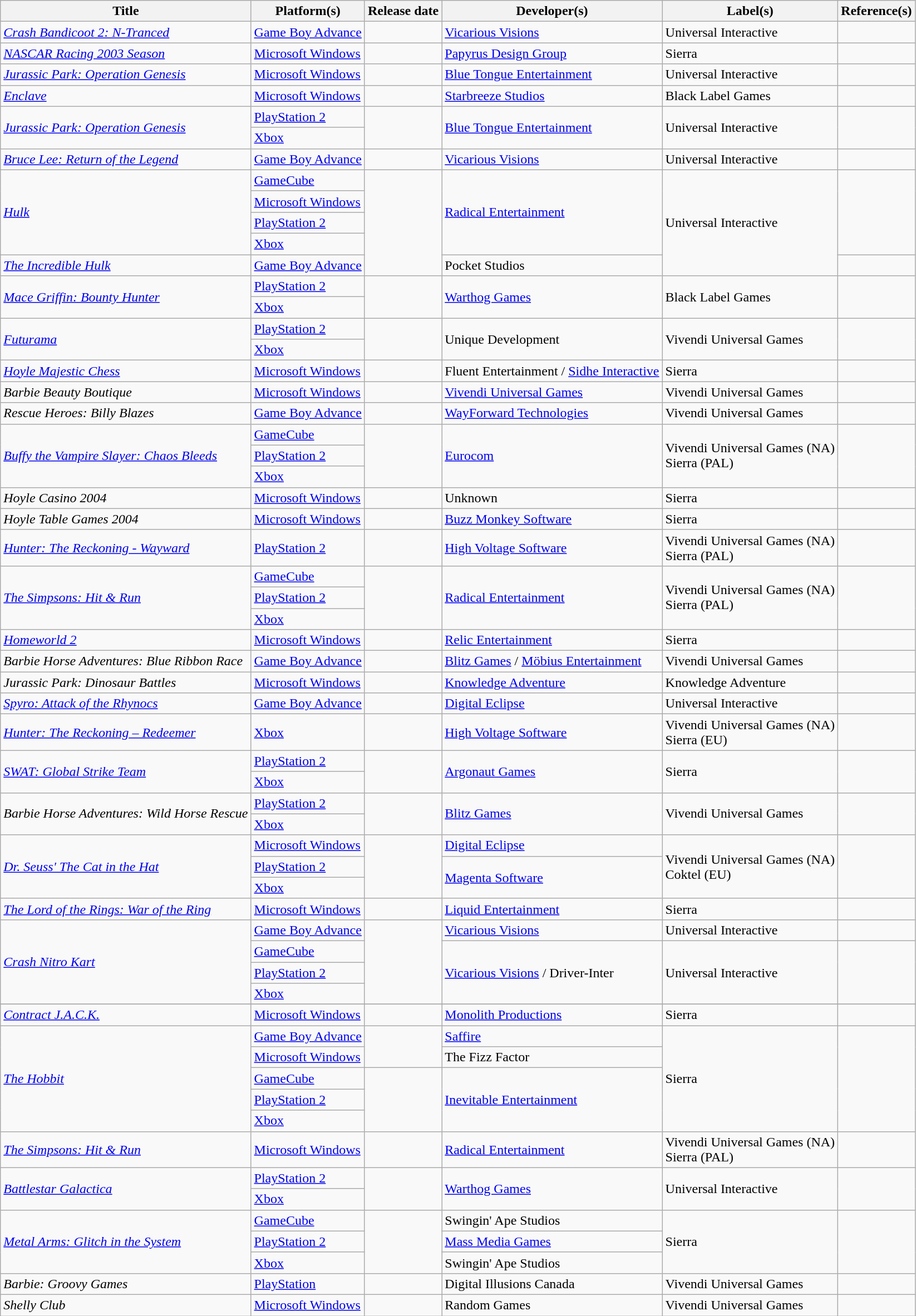<table class="wikitable sortable">
<tr>
<th>Title</th>
<th>Platform(s)</th>
<th>Release date</th>
<th>Developer(s)</th>
<th>Label(s)</th>
<th>Reference(s)</th>
</tr>
<tr>
<td><em><a href='#'>Crash Bandicoot 2: N-Tranced</a></em></td>
<td><a href='#'>Game Boy Advance</a></td>
<td></td>
<td><a href='#'>Vicarious Visions</a></td>
<td>Universal Interactive</td>
<td></td>
</tr>
<tr>
<td><em><a href='#'>NASCAR Racing 2003 Season</a></em></td>
<td><a href='#'>Microsoft Windows</a></td>
<td></td>
<td><a href='#'>Papyrus Design Group</a></td>
<td>Sierra</td>
<td></td>
</tr>
<tr>
<td><em><a href='#'>Jurassic Park: Operation Genesis</a></em></td>
<td><a href='#'>Microsoft Windows</a></td>
<td></td>
<td><a href='#'>Blue Tongue Entertainment</a></td>
<td>Universal Interactive</td>
<td></td>
</tr>
<tr>
<td><a href='#'><em>Enclave</em></a></td>
<td><a href='#'>Microsoft Windows</a></td>
<td></td>
<td><a href='#'>Starbreeze Studios</a></td>
<td>Black Label Games</td>
<td></td>
</tr>
<tr>
<td rowspan="2"><em><a href='#'>Jurassic Park: Operation Genesis</a></em></td>
<td><a href='#'>PlayStation 2</a></td>
<td rowspan="2"></td>
<td rowspan="2"><a href='#'>Blue Tongue Entertainment</a></td>
<td rowspan="2">Universal Interactive</td>
<td rowspan="2"></td>
</tr>
<tr>
<td><a href='#'>Xbox</a></td>
</tr>
<tr>
<td><em><a href='#'>Bruce Lee: Return of the Legend</a></em></td>
<td><a href='#'>Game Boy Advance</a></td>
<td></td>
<td><a href='#'>Vicarious Visions</a></td>
<td>Universal Interactive</td>
<td></td>
</tr>
<tr>
<td rowspan="4"><em><a href='#'>Hulk</a></em></td>
<td><a href='#'>GameCube</a></td>
<td rowspan="5"></td>
<td rowspan="4"><a href='#'>Radical Entertainment</a></td>
<td rowspan="5">Universal Interactive</td>
<td rowspan="4"></td>
</tr>
<tr>
<td><a href='#'>Microsoft Windows</a></td>
</tr>
<tr>
<td><a href='#'>PlayStation 2</a></td>
</tr>
<tr>
<td><a href='#'>Xbox</a></td>
</tr>
<tr>
<td><em><a href='#'>The Incredible Hulk</a></em></td>
<td><a href='#'>Game Boy Advance</a></td>
<td>Pocket Studios</td>
<td></td>
</tr>
<tr>
<td rowspan="2"><em><a href='#'>Mace Griffin: Bounty Hunter</a></em></td>
<td><a href='#'>PlayStation 2</a></td>
<td rowspan="2"></td>
<td rowspan="2"><a href='#'>Warthog Games</a></td>
<td rowspan="2">Black Label Games</td>
<td rowspan="2"></td>
</tr>
<tr>
<td><a href='#'>Xbox</a></td>
</tr>
<tr>
<td rowspan="2"><a href='#'><em>Futurama</em></a></td>
<td><a href='#'>PlayStation 2</a></td>
<td rowspan="2"></td>
<td rowspan="2">Unique Development</td>
<td rowspan="2">Vivendi Universal Games</td>
<td rowspan="2"></td>
</tr>
<tr>
<td><a href='#'>Xbox</a></td>
</tr>
<tr>
<td><em><a href='#'>Hoyle Majestic Chess</a></em></td>
<td><a href='#'>Microsoft Windows</a></td>
<td></td>
<td>Fluent Entertainment / <a href='#'>Sidhe Interactive</a></td>
<td>Sierra</td>
<td></td>
</tr>
<tr>
<td><em>Barbie Beauty Boutique</em></td>
<td><a href='#'>Microsoft Windows</a></td>
<td></td>
<td><a href='#'>Vivendi Universal Games</a></td>
<td>Vivendi Universal Games</td>
<td></td>
</tr>
<tr>
<td><em>Rescue Heroes: Billy Blazes</em></td>
<td><a href='#'>Game Boy Advance</a></td>
<td></td>
<td><a href='#'>WayForward Technologies</a></td>
<td>Vivendi Universal Games</td>
<td></td>
</tr>
<tr>
<td rowspan="3"><em><a href='#'>Buffy the Vampire Slayer: Chaos Bleeds</a></em></td>
<td><a href='#'>GameCube</a></td>
<td rowspan="3"></td>
<td rowspan="3"><a href='#'>Eurocom</a></td>
<td rowspan="3">Vivendi Universal Games (NA)<br>Sierra (PAL)</td>
<td rowspan="3"></td>
</tr>
<tr>
<td><a href='#'>PlayStation 2</a></td>
</tr>
<tr>
<td><a href='#'>Xbox</a></td>
</tr>
<tr>
<td><em>Hoyle Casino 2004</em></td>
<td><a href='#'>Microsoft Windows</a></td>
<td></td>
<td>Unknown</td>
<td>Sierra</td>
<td></td>
</tr>
<tr>
<td><em>Hoyle Table Games 2004</em></td>
<td><a href='#'>Microsoft Windows</a></td>
<td></td>
<td><a href='#'>Buzz Monkey Software</a></td>
<td>Sierra</td>
<td></td>
</tr>
<tr>
<td><a href='#'><em>Hunter: The Reckoning - Wayward</em></a></td>
<td><a href='#'>PlayStation 2</a></td>
<td></td>
<td><a href='#'>High Voltage Software</a></td>
<td>Vivendi Universal Games (NA)<br>Sierra (PAL)</td>
<td></td>
</tr>
<tr>
<td rowspan="3"><em><a href='#'>The Simpsons: Hit & Run</a></em></td>
<td><a href='#'>GameCube</a></td>
<td rowspan="3"></td>
<td rowspan="3"><a href='#'>Radical Entertainment</a></td>
<td rowspan="3">Vivendi Universal Games (NA)<br>Sierra (PAL)</td>
<td rowspan="3"></td>
</tr>
<tr>
<td><a href='#'>PlayStation 2</a></td>
</tr>
<tr>
<td><a href='#'>Xbox</a></td>
</tr>
<tr>
<td><em><a href='#'>Homeworld 2</a></em></td>
<td><a href='#'>Microsoft Windows</a></td>
<td></td>
<td><a href='#'>Relic Entertainment</a></td>
<td>Sierra</td>
<td></td>
</tr>
<tr>
<td><em>Barbie Horse Adventures: Blue Ribbon Race</em></td>
<td><a href='#'>Game Boy Advance</a></td>
<td></td>
<td><a href='#'>Blitz Games</a> / <a href='#'>Möbius Entertainment</a></td>
<td>Vivendi Universal Games</td>
<td></td>
</tr>
<tr>
<td><em>Jurassic Park: Dinosaur Battles</em></td>
<td><a href='#'>Microsoft Windows</a></td>
<td></td>
<td><a href='#'>Knowledge Adventure</a></td>
<td>Knowledge Adventure</td>
<td></td>
</tr>
<tr>
<td><em><a href='#'>Spyro: Attack of the Rhynocs</a></em></td>
<td><a href='#'>Game Boy Advance</a></td>
<td></td>
<td><a href='#'>Digital Eclipse</a></td>
<td>Universal Interactive</td>
<td></td>
</tr>
<tr>
<td><em><a href='#'>Hunter: The Reckoning – Redeemer</a></em></td>
<td><a href='#'>Xbox</a></td>
<td></td>
<td><a href='#'>High Voltage Software</a></td>
<td>Vivendi Universal Games (NA)<br>Sierra (EU)</td>
<td></td>
</tr>
<tr>
<td rowspan="2"><em><a href='#'>SWAT: Global Strike Team</a></em></td>
<td><a href='#'>PlayStation 2</a></td>
<td rowspan="2"></td>
<td rowspan="2"><a href='#'>Argonaut Games</a></td>
<td rowspan="2">Sierra</td>
<td rowspan="2"></td>
</tr>
<tr>
<td><a href='#'>Xbox</a></td>
</tr>
<tr>
<td rowspan="2"><em>Barbie Horse Adventures: Wild Horse Rescue</em></td>
<td><a href='#'>PlayStation 2</a></td>
<td rowspan="2"></td>
<td rowspan="2"><a href='#'>Blitz Games</a></td>
<td rowspan="2">Vivendi Universal Games</td>
<td rowspan="2"></td>
</tr>
<tr>
<td><a href='#'>Xbox</a></td>
</tr>
<tr>
<td rowspan="3"><em><a href='#'>Dr. Seuss' The Cat in the Hat</a></em></td>
<td><a href='#'>Microsoft Windows</a></td>
<td rowspan="3"></td>
<td><a href='#'>Digital Eclipse</a></td>
<td rowspan="3">Vivendi Universal Games (NA)<br>Coktel (EU)</td>
<td rowspan="3"></td>
</tr>
<tr>
<td><a href='#'>PlayStation 2</a></td>
<td rowspan="2"><a href='#'>Magenta Software</a></td>
</tr>
<tr>
<td><a href='#'>Xbox</a></td>
</tr>
<tr>
<td><em><a href='#'>The Lord of the Rings: War of the Ring</a></em></td>
<td><a href='#'>Microsoft Windows</a></td>
<td></td>
<td><a href='#'>Liquid Entertainment</a></td>
<td>Sierra</td>
<td></td>
</tr>
<tr>
<td rowspan="4"><em><a href='#'>Crash Nitro Kart</a></em></td>
<td><a href='#'>Game Boy Advance</a></td>
<td rowspan="4"></td>
<td><a href='#'>Vicarious Visions</a></td>
<td>Universal Interactive</td>
<td></td>
</tr>
<tr>
<td><a href='#'>GameCube</a></td>
<td rowspan="3"><a href='#'>Vicarious Visions</a> / Driver-Inter</td>
<td rowspan="3">Universal Interactive</td>
<td rowspan="3"></td>
</tr>
<tr>
<td><a href='#'>PlayStation 2</a></td>
</tr>
<tr>
<td><a href='#'>Xbox</a></td>
</tr>
<tr>
</tr>
<tr>
<td><em><a href='#'>Contract J.A.C.K.</a></em></td>
<td><a href='#'>Microsoft Windows</a></td>
<td></td>
<td><a href='#'>Monolith Productions</a></td>
<td>Sierra</td>
<td></td>
</tr>
<tr>
<td rowspan="5"><em><a href='#'>The Hobbit</a></em></td>
<td><a href='#'>Game Boy Advance</a></td>
<td rowspan="2"></td>
<td><a href='#'>Saffire</a></td>
<td rowspan="5">Sierra</td>
<td rowspan="5"></td>
</tr>
<tr>
<td><a href='#'>Microsoft Windows</a></td>
<td>The Fizz Factor</td>
</tr>
<tr>
<td><a href='#'>GameCube</a></td>
<td rowspan="3"></td>
<td rowspan="3"><a href='#'>Inevitable Entertainment</a></td>
</tr>
<tr>
<td><a href='#'>PlayStation 2</a></td>
</tr>
<tr>
<td><a href='#'>Xbox</a></td>
</tr>
<tr>
<td><em><a href='#'>The Simpsons: Hit & Run</a></em></td>
<td><a href='#'>Microsoft Windows</a></td>
<td></td>
<td><a href='#'>Radical Entertainment</a></td>
<td>Vivendi Universal Games (NA)<br>Sierra (PAL)</td>
<td></td>
</tr>
<tr>
<td rowspan="2"><em><a href='#'>Battlestar Galactica</a></em></td>
<td><a href='#'>PlayStation 2</a></td>
<td rowspan="2"></td>
<td rowspan="2"><a href='#'>Warthog Games</a></td>
<td rowspan="2">Universal Interactive</td>
<td rowspan="2"></td>
</tr>
<tr>
<td><a href='#'>Xbox</a></td>
</tr>
<tr>
<td rowspan="3"><em><a href='#'>Metal Arms: Glitch in the System</a></em></td>
<td><a href='#'>GameCube</a></td>
<td rowspan="3"></td>
<td>Swingin' Ape Studios</td>
<td rowspan="3">Sierra</td>
<td rowspan="3"></td>
</tr>
<tr>
<td><a href='#'>PlayStation 2</a></td>
<td><a href='#'>Mass Media Games</a></td>
</tr>
<tr>
<td><a href='#'>Xbox</a></td>
<td>Swingin' Ape Studios</td>
</tr>
<tr>
<td><em>Barbie: Groovy Games</em></td>
<td><a href='#'>PlayStation</a></td>
<td></td>
<td>Digital Illusions Canada</td>
<td>Vivendi Universal Games</td>
<td></td>
</tr>
<tr>
<td><em>Shelly Club</em></td>
<td><a href='#'>Microsoft Windows</a></td>
<td></td>
<td>Random Games</td>
<td>Vivendi Universal Games</td>
<td></td>
</tr>
</table>
